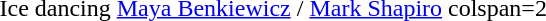<table>
<tr>
<td>Ice dancing</td>
<td><a href='#'>Maya Benkiewicz</a> / <a href='#'>Mark Shapiro</a></td>
<td>colspan=2 </td>
</tr>
</table>
